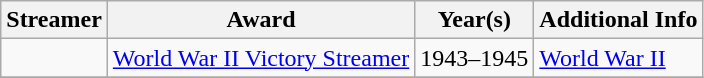<table class=wikitable>
<tr>
<th>Streamer</th>
<th>Award</th>
<th>Year(s)</th>
<th>Additional Info</th>
</tr>
<tr>
<td></td>
<td><a href='#'>World War II Victory Streamer</a></td>
<td>1943–1945</td>
<td><a href='#'>World War II</a></td>
</tr>
<tr>
</tr>
</table>
